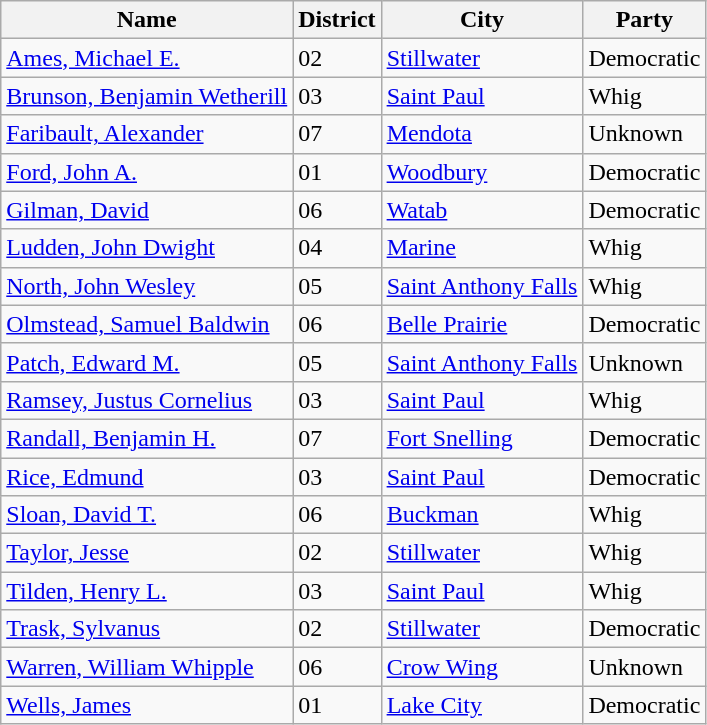<table class="wikitable sortable">
<tr>
<th>Name</th>
<th>District</th>
<th>City</th>
<th>Party</th>
</tr>
<tr>
<td><a href='#'>Ames, Michael E.</a></td>
<td>02</td>
<td><a href='#'>Stillwater</a></td>
<td>Democratic</td>
</tr>
<tr>
<td><a href='#'>Brunson, Benjamin Wetherill</a></td>
<td>03</td>
<td><a href='#'>Saint Paul</a></td>
<td>Whig</td>
</tr>
<tr>
<td><a href='#'>Faribault, Alexander</a></td>
<td>07</td>
<td><a href='#'>Mendota</a></td>
<td>Unknown</td>
</tr>
<tr>
<td><a href='#'>Ford, John A.</a></td>
<td>01</td>
<td><a href='#'>Woodbury</a></td>
<td>Democratic</td>
</tr>
<tr>
<td><a href='#'>Gilman, David</a></td>
<td>06</td>
<td><a href='#'>Watab</a></td>
<td>Democratic</td>
</tr>
<tr>
<td><a href='#'>Ludden, John Dwight</a></td>
<td>04</td>
<td><a href='#'>Marine</a></td>
<td>Whig</td>
</tr>
<tr>
<td><a href='#'>North, John Wesley</a></td>
<td>05</td>
<td><a href='#'>Saint Anthony Falls</a></td>
<td>Whig</td>
</tr>
<tr>
<td><a href='#'>Olmstead, Samuel Baldwin</a></td>
<td>06</td>
<td><a href='#'>Belle Prairie</a></td>
<td>Democratic</td>
</tr>
<tr>
<td><a href='#'>Patch, Edward M.</a></td>
<td>05</td>
<td><a href='#'>Saint Anthony Falls</a></td>
<td>Unknown</td>
</tr>
<tr>
<td><a href='#'>Ramsey, Justus Cornelius</a></td>
<td>03</td>
<td><a href='#'>Saint Paul</a></td>
<td>Whig</td>
</tr>
<tr>
<td><a href='#'>Randall, Benjamin H.</a></td>
<td>07</td>
<td><a href='#'>Fort Snelling</a></td>
<td>Democratic</td>
</tr>
<tr>
<td><a href='#'>Rice, Edmund</a></td>
<td>03</td>
<td><a href='#'>Saint Paul</a></td>
<td>Democratic</td>
</tr>
<tr>
<td><a href='#'>Sloan, David T.</a></td>
<td>06</td>
<td><a href='#'>Buckman</a></td>
<td>Whig</td>
</tr>
<tr>
<td><a href='#'>Taylor, Jesse</a></td>
<td>02</td>
<td><a href='#'>Stillwater</a></td>
<td>Whig</td>
</tr>
<tr>
<td><a href='#'>Tilden, Henry L.</a></td>
<td>03</td>
<td><a href='#'>Saint Paul</a></td>
<td>Whig</td>
</tr>
<tr>
<td><a href='#'>Trask, Sylvanus</a></td>
<td>02</td>
<td><a href='#'>Stillwater</a></td>
<td>Democratic</td>
</tr>
<tr>
<td><a href='#'>Warren, William Whipple</a></td>
<td>06</td>
<td><a href='#'>Crow Wing</a></td>
<td>Unknown</td>
</tr>
<tr>
<td><a href='#'>Wells, James</a></td>
<td>01</td>
<td><a href='#'>Lake City</a></td>
<td>Democratic</td>
</tr>
</table>
